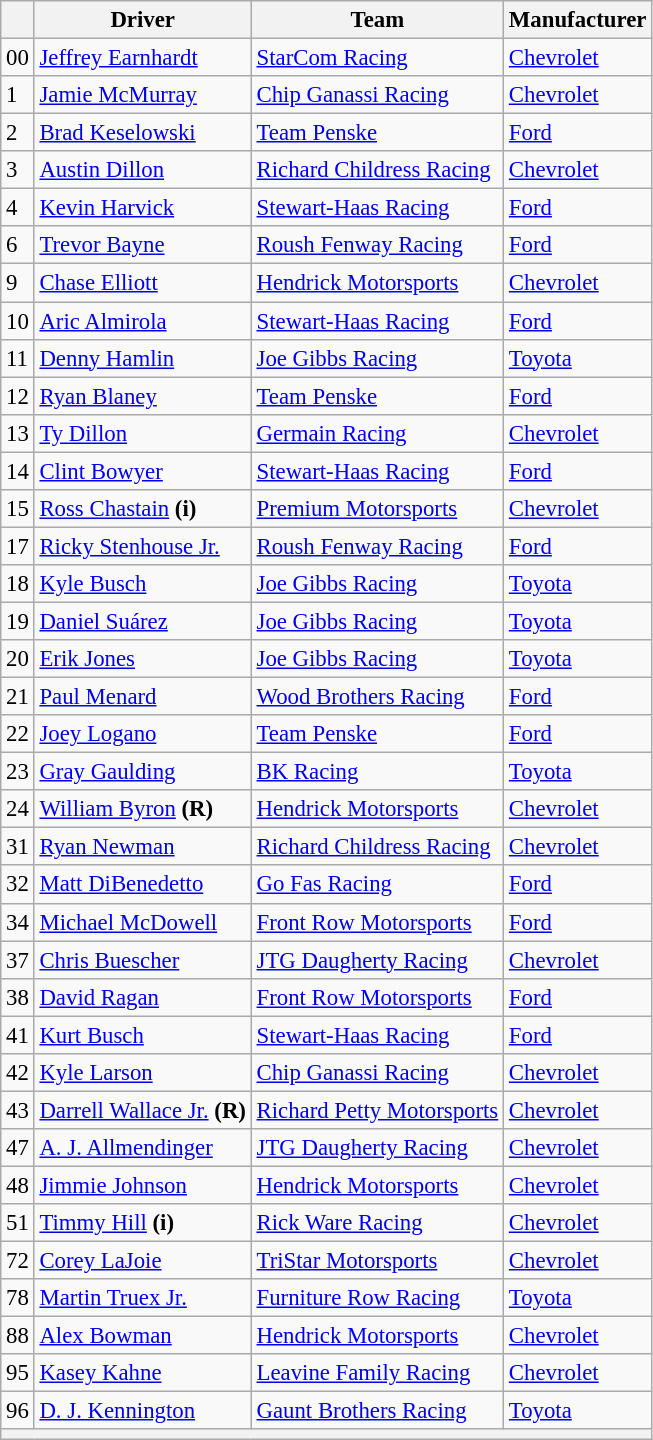<table class="wikitable" style="font-size:95%">
<tr>
<th></th>
<th>Driver</th>
<th>Team</th>
<th>Manufacturer</th>
</tr>
<tr>
<td>00</td>
<td><a href='#'>Jeffrey Earnhardt</a></td>
<td><a href='#'>StarCom Racing</a></td>
<td><a href='#'>Chevrolet</a></td>
</tr>
<tr>
<td>1</td>
<td><a href='#'>Jamie McMurray</a></td>
<td><a href='#'>Chip Ganassi Racing</a></td>
<td><a href='#'>Chevrolet</a></td>
</tr>
<tr>
<td>2</td>
<td><a href='#'>Brad Keselowski</a></td>
<td><a href='#'>Team Penske</a></td>
<td><a href='#'>Ford</a></td>
</tr>
<tr>
<td>3</td>
<td><a href='#'>Austin Dillon</a></td>
<td><a href='#'>Richard Childress Racing</a></td>
<td><a href='#'>Chevrolet</a></td>
</tr>
<tr>
<td>4</td>
<td><a href='#'>Kevin Harvick</a></td>
<td><a href='#'>Stewart-Haas Racing</a></td>
<td><a href='#'>Ford</a></td>
</tr>
<tr>
<td>6</td>
<td><a href='#'>Trevor Bayne</a></td>
<td><a href='#'>Roush Fenway Racing</a></td>
<td><a href='#'>Ford</a></td>
</tr>
<tr>
<td>9</td>
<td><a href='#'>Chase Elliott</a></td>
<td><a href='#'>Hendrick Motorsports</a></td>
<td><a href='#'>Chevrolet</a></td>
</tr>
<tr>
<td>10</td>
<td><a href='#'>Aric Almirola</a></td>
<td><a href='#'>Stewart-Haas Racing</a></td>
<td><a href='#'>Ford</a></td>
</tr>
<tr>
<td>11</td>
<td><a href='#'>Denny Hamlin</a></td>
<td><a href='#'>Joe Gibbs Racing</a></td>
<td><a href='#'>Toyota</a></td>
</tr>
<tr>
<td>12</td>
<td><a href='#'>Ryan Blaney</a></td>
<td><a href='#'>Team Penske</a></td>
<td><a href='#'>Ford</a></td>
</tr>
<tr>
<td>13</td>
<td><a href='#'>Ty Dillon</a></td>
<td><a href='#'>Germain Racing</a></td>
<td><a href='#'>Chevrolet</a></td>
</tr>
<tr>
<td>14</td>
<td><a href='#'>Clint Bowyer</a></td>
<td><a href='#'>Stewart-Haas Racing</a></td>
<td><a href='#'>Ford</a></td>
</tr>
<tr>
<td>15</td>
<td><a href='#'>Ross Chastain</a> <strong>(i)</strong></td>
<td><a href='#'>Premium Motorsports</a></td>
<td><a href='#'>Chevrolet</a></td>
</tr>
<tr>
<td>17</td>
<td><a href='#'>Ricky Stenhouse Jr.</a></td>
<td><a href='#'>Roush Fenway Racing</a></td>
<td><a href='#'>Ford</a></td>
</tr>
<tr>
<td>18</td>
<td><a href='#'>Kyle Busch</a></td>
<td><a href='#'>Joe Gibbs Racing</a></td>
<td><a href='#'>Toyota</a></td>
</tr>
<tr>
<td>19</td>
<td><a href='#'>Daniel Suárez</a></td>
<td><a href='#'>Joe Gibbs Racing</a></td>
<td><a href='#'>Toyota</a></td>
</tr>
<tr>
<td>20</td>
<td><a href='#'>Erik Jones</a></td>
<td><a href='#'>Joe Gibbs Racing</a></td>
<td><a href='#'>Toyota</a></td>
</tr>
<tr>
<td>21</td>
<td><a href='#'>Paul Menard</a></td>
<td><a href='#'>Wood Brothers Racing</a></td>
<td><a href='#'>Ford</a></td>
</tr>
<tr>
<td>22</td>
<td><a href='#'>Joey Logano</a></td>
<td><a href='#'>Team Penske</a></td>
<td><a href='#'>Ford</a></td>
</tr>
<tr>
<td>23</td>
<td><a href='#'>Gray Gaulding</a></td>
<td><a href='#'>BK Racing</a></td>
<td><a href='#'>Toyota</a></td>
</tr>
<tr>
<td>24</td>
<td><a href='#'>William Byron</a> <strong>(R)</strong></td>
<td><a href='#'>Hendrick Motorsports</a></td>
<td><a href='#'>Chevrolet</a></td>
</tr>
<tr>
<td>31</td>
<td><a href='#'>Ryan Newman</a></td>
<td><a href='#'>Richard Childress Racing</a></td>
<td><a href='#'>Chevrolet</a></td>
</tr>
<tr>
<td>32</td>
<td><a href='#'>Matt DiBenedetto</a></td>
<td><a href='#'>Go Fas Racing</a></td>
<td><a href='#'>Ford</a></td>
</tr>
<tr>
<td>34</td>
<td><a href='#'>Michael McDowell</a></td>
<td><a href='#'>Front Row Motorsports</a></td>
<td><a href='#'>Ford</a></td>
</tr>
<tr>
<td>37</td>
<td><a href='#'>Chris Buescher</a></td>
<td><a href='#'>JTG Daugherty Racing</a></td>
<td><a href='#'>Chevrolet</a></td>
</tr>
<tr>
<td>38</td>
<td><a href='#'>David Ragan</a></td>
<td><a href='#'>Front Row Motorsports</a></td>
<td><a href='#'>Ford</a></td>
</tr>
<tr>
<td>41</td>
<td><a href='#'>Kurt Busch</a></td>
<td><a href='#'>Stewart-Haas Racing</a></td>
<td><a href='#'>Ford</a></td>
</tr>
<tr>
<td>42</td>
<td><a href='#'>Kyle Larson</a></td>
<td><a href='#'>Chip Ganassi Racing</a></td>
<td><a href='#'>Chevrolet</a></td>
</tr>
<tr>
<td>43</td>
<td><a href='#'>Darrell Wallace Jr.</a> <strong>(R)</strong></td>
<td><a href='#'>Richard Petty Motorsports</a></td>
<td><a href='#'>Chevrolet</a></td>
</tr>
<tr>
<td>47</td>
<td><a href='#'>A. J. Allmendinger</a></td>
<td><a href='#'>JTG Daugherty Racing</a></td>
<td><a href='#'>Chevrolet</a></td>
</tr>
<tr>
<td>48</td>
<td><a href='#'>Jimmie Johnson</a></td>
<td><a href='#'>Hendrick Motorsports</a></td>
<td><a href='#'>Chevrolet</a></td>
</tr>
<tr>
<td>51</td>
<td><a href='#'>Timmy Hill</a> <strong>(i)</strong></td>
<td><a href='#'>Rick Ware Racing</a></td>
<td><a href='#'>Chevrolet</a></td>
</tr>
<tr>
<td>72</td>
<td><a href='#'>Corey LaJoie</a></td>
<td><a href='#'>TriStar Motorsports</a></td>
<td><a href='#'>Chevrolet</a></td>
</tr>
<tr>
<td>78</td>
<td><a href='#'>Martin Truex Jr.</a></td>
<td><a href='#'>Furniture Row Racing</a></td>
<td><a href='#'>Toyota</a></td>
</tr>
<tr>
<td>88</td>
<td><a href='#'>Alex Bowman</a></td>
<td><a href='#'>Hendrick Motorsports</a></td>
<td><a href='#'>Chevrolet</a></td>
</tr>
<tr>
<td>95</td>
<td><a href='#'>Kasey Kahne</a></td>
<td><a href='#'>Leavine Family Racing</a></td>
<td><a href='#'>Chevrolet</a></td>
</tr>
<tr>
<td>96</td>
<td><a href='#'>D. J. Kennington</a></td>
<td><a href='#'>Gaunt Brothers Racing</a></td>
<td><a href='#'>Toyota</a></td>
</tr>
<tr>
<th colspan="4"></th>
</tr>
</table>
